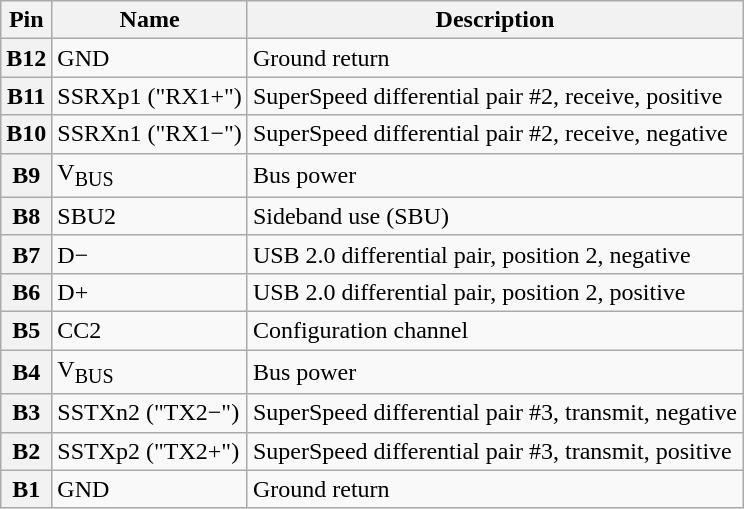<table class="wikitable" style="display: inline-table;">
<tr>
<th scope="col">Pin</th>
<th scope="col">Name</th>
<th scope="col">Description</th>
</tr>
<tr>
<th scope="row">B12</th>
<td>GND</td>
<td>Ground return</td>
</tr>
<tr>
<th scope="row">B11</th>
<td>SSRXp1 ("RX1+")</td>
<td>SuperSpeed differential pair #2, receive, positive</td>
</tr>
<tr>
<th scope="row">B10</th>
<td>SSRXn1 ("RX1−")</td>
<td>SuperSpeed differential pair #2, receive, negative</td>
</tr>
<tr>
<th scope="row">B9</th>
<td>V<sub>BUS</sub></td>
<td>Bus power</td>
</tr>
<tr>
<th scope="row">B8</th>
<td>SBU2</td>
<td>Sideband use (SBU)</td>
</tr>
<tr>
<th scope="row">B7</th>
<td>D−</td>
<td>USB 2.0 differential pair, position 2, negative</td>
</tr>
<tr>
<th scope="row">B6</th>
<td>D+</td>
<td>USB 2.0 differential pair, position 2, positive</td>
</tr>
<tr>
<th scope="row">B5</th>
<td>CC2</td>
<td>Configuration channel</td>
</tr>
<tr>
<th scope="row">B4</th>
<td>V<sub>BUS</sub></td>
<td>Bus power</td>
</tr>
<tr>
<th scope="row">B3</th>
<td>SSTXn2 ("TX2−")</td>
<td>SuperSpeed differential pair #3, transmit, negative</td>
</tr>
<tr>
<th scope="row">B2</th>
<td>SSTXp2 ("TX2+")</td>
<td>SuperSpeed differential pair #3, transmit, positive</td>
</tr>
<tr>
<th scope="row">B1</th>
<td>GND</td>
<td>Ground return</td>
</tr>
</table>
